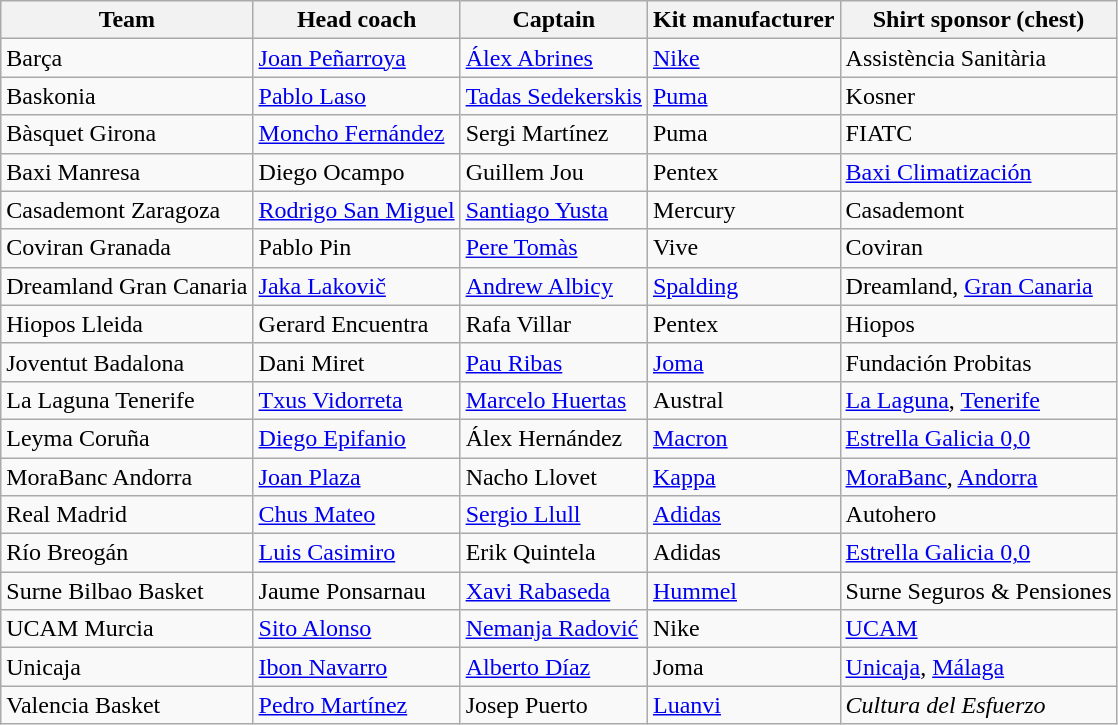<table class="wikitable sortable">
<tr>
<th>Team</th>
<th>Head coach</th>
<th>Captain</th>
<th>Kit manufacturer</th>
<th>Shirt sponsor (chest)</th>
</tr>
<tr>
<td>Barça</td>
<td data-sort-value="Peñarroya, Joan"> <a href='#'>Joan Peñarroya</a></td>
<td data-sort-value="Abrines, Álex"> <a href='#'>Álex Abrines</a></td>
<td><a href='#'>Nike</a></td>
<td>Assistència Sanitària</td>
</tr>
<tr>
<td>Baskonia</td>
<td data-sort-value="Laso, Pablo"> <a href='#'>Pablo Laso</a></td>
<td data-sort-value="Sedekerskis, Tadas"> <a href='#'>Tadas Sedekerskis</a></td>
<td><a href='#'>Puma</a></td>
<td>Kosner</td>
</tr>
<tr>
<td>Bàsquet Girona</td>
<td data-sort-value="Fernández, Moncho"> <a href='#'>Moncho Fernández</a></td>
<td data-sort-value="Martínez, Sergi"> Sergi Martínez</td>
<td>Puma</td>
<td>FIATC</td>
</tr>
<tr>
<td>Baxi Manresa</td>
<td data-sort-value="Ocampo, Diego"> Diego Ocampo</td>
<td data-sort-value="Jou, Guillem"> Guillem Jou</td>
<td>Pentex</td>
<td><a href='#'>Baxi Climatización</a></td>
</tr>
<tr>
<td>Casademont Zaragoza</td>
<td data-sort-value="San Miguel, Rodrigo"> <a href='#'>Rodrigo San Miguel</a></td>
<td data-sort-value="Yusta, Santiago"> <a href='#'>Santiago Yusta</a></td>
<td>Mercury</td>
<td>Casademont</td>
</tr>
<tr>
<td>Coviran Granada</td>
<td data-sort-value="Pin, Pablo"> Pablo Pin</td>
<td data-sort-value="Tomàs, Pere"> <a href='#'>Pere Tomàs</a></td>
<td>Vive</td>
<td>Coviran</td>
</tr>
<tr>
<td>Dreamland Gran Canaria</td>
<td data-sort-value="Lakovič, Jaka"> <a href='#'>Jaka Lakovič</a></td>
<td data-sort-value="Albicy, Andrew"> <a href='#'>Andrew Albicy</a></td>
<td><a href='#'>Spalding</a></td>
<td>Dreamland, <a href='#'>Gran Canaria</a></td>
</tr>
<tr>
<td>Hiopos Lleida</td>
<td data-sort-value="Encuentra, Gerard"> Gerard Encuentra</td>
<td data-sort-value="Villar, Rafa"> Rafa Villar</td>
<td>Pentex</td>
<td>Hiopos</td>
</tr>
<tr>
<td>Joventut Badalona</td>
<td data-sort-value="Miret, Dani"> Dani Miret</td>
<td data-sort-value="Ribas, Pau"> <a href='#'>Pau Ribas</a></td>
<td><a href='#'>Joma</a></td>
<td>Fundación Probitas</td>
</tr>
<tr>
<td>La Laguna Tenerife</td>
<td data-sort-value="Vidorreta, Txus"> <a href='#'>Txus Vidorreta</a></td>
<td data-sort-value="Huertas, Marcelo"> <a href='#'>Marcelo Huertas</a></td>
<td>Austral</td>
<td><a href='#'>La Laguna</a>, <a href='#'>Tenerife</a></td>
</tr>
<tr>
<td>Leyma Coruña</td>
<td data-sort-value="Epifanio, Diego"> <a href='#'>Diego Epifanio</a></td>
<td data-sort-value="Hernández, Álex"> Álex Hernández</td>
<td><a href='#'>Macron</a></td>
<td><a href='#'>Estrella Galicia 0,0</a></td>
</tr>
<tr>
<td>MoraBanc Andorra</td>
<td data-sort-value="Plaza, Joan"> <a href='#'>Joan Plaza</a></td>
<td data-sort-value="Llovet, Nacho"> Nacho Llovet</td>
<td><a href='#'>Kappa</a></td>
<td><a href='#'>MoraBanc</a>, <a href='#'>Andorra</a></td>
</tr>
<tr>
<td>Real Madrid</td>
<td data-sort-value="Mateo, Chus"> <a href='#'>Chus Mateo</a></td>
<td data-sort-value="Llull, Sergio"> <a href='#'>Sergio Llull</a></td>
<td><a href='#'>Adidas</a></td>
<td>Autohero</td>
</tr>
<tr>
<td>Río Breogán</td>
<td data-sort-value="Casimiro, Luis"> <a href='#'>Luis Casimiro</a></td>
<td data-sort-value="Quintela, Erik"> Erik Quintela</td>
<td>Adidas</td>
<td><a href='#'>Estrella Galicia 0,0</a></td>
</tr>
<tr>
<td>Surne Bilbao Basket</td>
<td data-sort-value="Ponsarnau, Jaume"> Jaume Ponsarnau</td>
<td data-sort-value="Rabaseda, Xavi"> <a href='#'>Xavi Rabaseda</a></td>
<td><a href='#'>Hummel</a></td>
<td>Surne Seguros & Pensiones</td>
</tr>
<tr>
<td>UCAM Murcia</td>
<td data-sort-value="Alonso, Sito"> <a href='#'>Sito Alonso</a></td>
<td data-sort-value="Radović, Nemanja"> <a href='#'>Nemanja Radović</a></td>
<td>Nike</td>
<td><a href='#'>UCAM</a></td>
</tr>
<tr>
<td>Unicaja</td>
<td data-sort-value="Navarro, Ibon"> <a href='#'>Ibon Navarro</a></td>
<td data-sort-value="Díaz, Alberto"> <a href='#'>Alberto Díaz</a></td>
<td>Joma</td>
<td><a href='#'>Unicaja</a>, <a href='#'>Málaga</a></td>
</tr>
<tr>
<td>Valencia Basket</td>
<td data-sort-value="Martínez, Pedro"> <a href='#'>Pedro Martínez</a></td>
<td data-sort-value="Puerto, Josep"> Josep Puerto</td>
<td><a href='#'>Luanvi</a></td>
<td><em>Cultura del Esfuerzo</em></td>
</tr>
</table>
